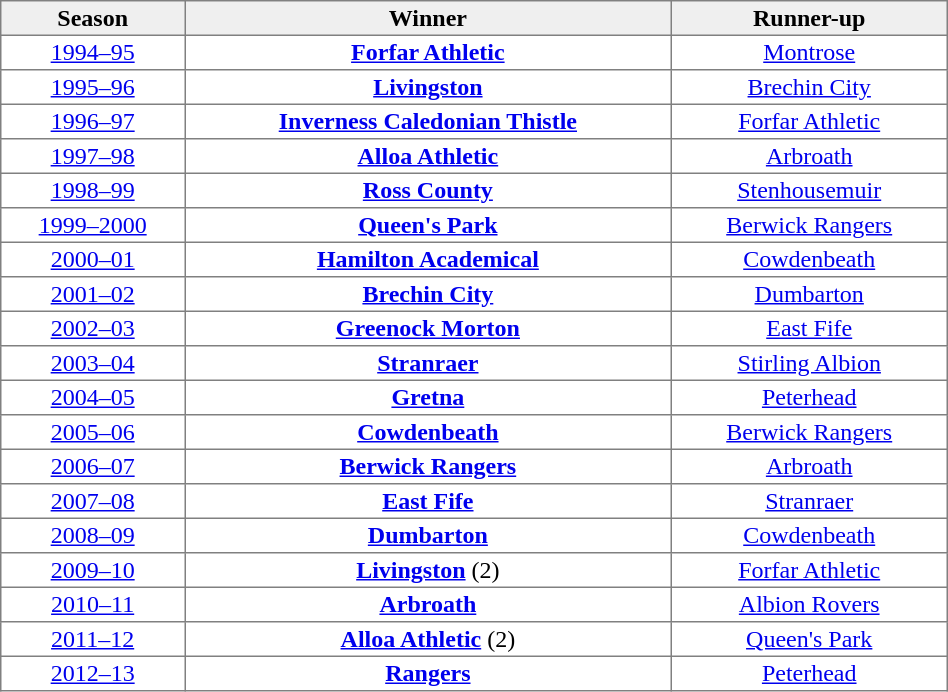<table class="toccolours" border="1" cellpadding="2" style="border-collapse: collapse; text-align: center; width: 50%; ">
<tr style="background: #efefef;">
<th>Season</th>
<th>Winner</th>
<th>Runner-up</th>
</tr>
<tr>
<td><a href='#'>1994–95</a></td>
<td><strong><a href='#'>Forfar Athletic</a></strong></td>
<td><a href='#'>Montrose</a></td>
</tr>
<tr>
<td><a href='#'>1995–96</a></td>
<td><strong><a href='#'>Livingston</a></strong></td>
<td><a href='#'>Brechin City</a></td>
</tr>
<tr>
<td><a href='#'>1996–97</a></td>
<td><strong><a href='#'>Inverness Caledonian Thistle</a></strong></td>
<td><a href='#'>Forfar Athletic</a></td>
</tr>
<tr>
<td><a href='#'>1997–98</a></td>
<td><strong><a href='#'>Alloa Athletic</a></strong></td>
<td><a href='#'>Arbroath</a></td>
</tr>
<tr>
<td><a href='#'>1998–99</a></td>
<td><strong><a href='#'>Ross County</a></strong></td>
<td><a href='#'>Stenhousemuir</a></td>
</tr>
<tr>
<td><a href='#'>1999–2000</a></td>
<td><strong><a href='#'>Queen's Park</a></strong></td>
<td><a href='#'>Berwick Rangers</a></td>
</tr>
<tr>
<td><a href='#'>2000–01</a></td>
<td><strong><a href='#'>Hamilton Academical</a></strong></td>
<td><a href='#'>Cowdenbeath</a></td>
</tr>
<tr>
<td><a href='#'>2001–02</a></td>
<td><strong><a href='#'>Brechin City</a></strong></td>
<td><a href='#'>Dumbarton</a></td>
</tr>
<tr>
<td><a href='#'>2002–03</a></td>
<td><strong><a href='#'>Greenock Morton</a></strong></td>
<td><a href='#'>East Fife</a></td>
</tr>
<tr>
<td><a href='#'>2003–04</a></td>
<td><strong><a href='#'>Stranraer</a></strong></td>
<td><a href='#'>Stirling Albion</a></td>
</tr>
<tr>
<td><a href='#'>2004–05</a></td>
<td><strong><a href='#'>Gretna</a></strong></td>
<td><a href='#'>Peterhead</a></td>
</tr>
<tr>
<td><a href='#'>2005–06</a></td>
<td><strong><a href='#'>Cowdenbeath</a></strong></td>
<td><a href='#'>Berwick Rangers</a></td>
</tr>
<tr>
<td><a href='#'>2006–07</a></td>
<td><strong><a href='#'>Berwick Rangers</a></strong></td>
<td><a href='#'>Arbroath</a></td>
</tr>
<tr>
<td><a href='#'>2007–08</a></td>
<td><strong><a href='#'>East Fife</a></strong></td>
<td><a href='#'>Stranraer</a></td>
</tr>
<tr>
<td><a href='#'>2008–09</a></td>
<td><strong><a href='#'>Dumbarton</a></strong></td>
<td><a href='#'>Cowdenbeath</a></td>
</tr>
<tr>
<td><a href='#'>2009–10</a></td>
<td><strong><a href='#'>Livingston</a></strong> (2)</td>
<td><a href='#'>Forfar Athletic</a></td>
</tr>
<tr>
<td><a href='#'>2010–11</a></td>
<td><strong><a href='#'>Arbroath</a></strong></td>
<td><a href='#'>Albion Rovers</a></td>
</tr>
<tr>
<td><a href='#'>2011–12</a></td>
<td><strong><a href='#'>Alloa Athletic</a></strong> (2)</td>
<td><a href='#'>Queen's Park</a></td>
</tr>
<tr>
<td><a href='#'>2012–13</a></td>
<td><strong><a href='#'>Rangers</a></strong></td>
<td><a href='#'>Peterhead</a></td>
</tr>
</table>
